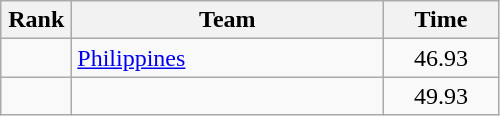<table class=wikitable style="text-align:center">
<tr>
<th width=40>Rank</th>
<th width=200>Team</th>
<th width=70>Time</th>
</tr>
<tr>
<td></td>
<td align=left> <a href='#'>Philippines</a></td>
<td>46.93</td>
</tr>
<tr>
<td></td>
<td align=left></td>
<td>49.93</td>
</tr>
</table>
